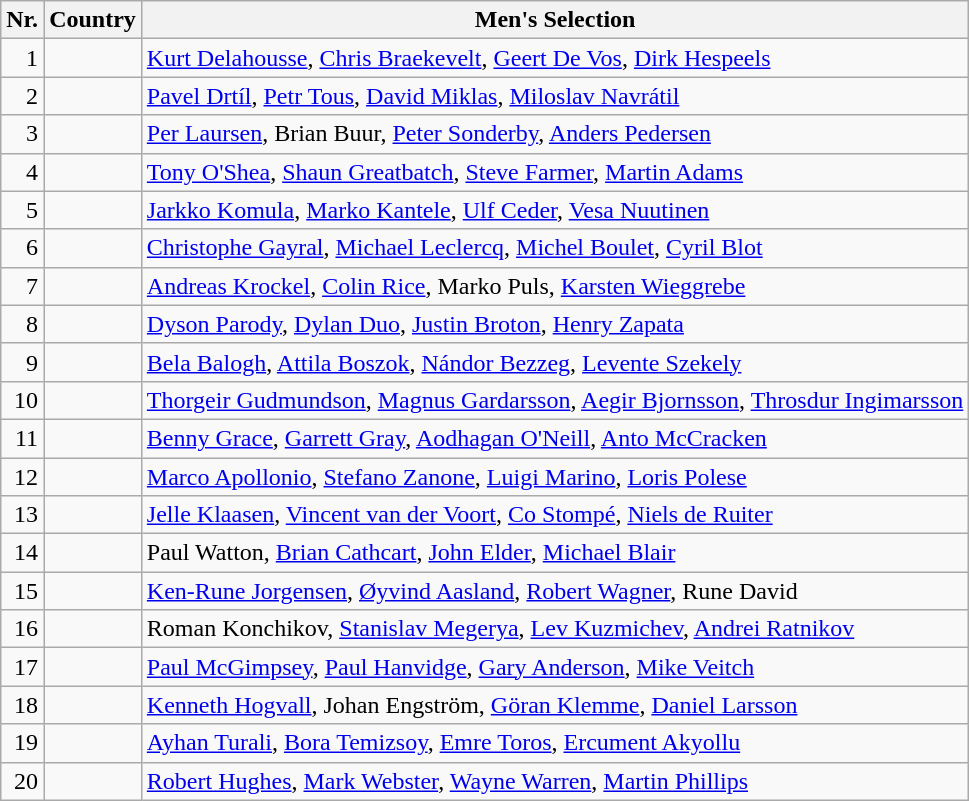<table class="wikitable">
<tr>
<th>Nr.</th>
<th>Country</th>
<th>Men's Selection</th>
</tr>
<tr>
<td align=right>1</td>
<td></td>
<td><a href='#'>Kurt Delahousse</a>, <a href='#'>Chris Braekevelt</a>, <a href='#'>Geert De Vos</a>, <a href='#'>Dirk Hespeels</a></td>
</tr>
<tr>
<td align=right>2</td>
<td></td>
<td><a href='#'>Pavel Drtíl</a>, <a href='#'>Petr Tous</a>, <a href='#'>David Miklas</a>, <a href='#'>Miloslav Navrátil</a></td>
</tr>
<tr>
<td align=right>3</td>
<td></td>
<td><a href='#'>Per Laursen</a>, Brian Buur, <a href='#'>Peter Sonderby</a>, <a href='#'>Anders Pedersen</a></td>
</tr>
<tr>
<td align=right>4</td>
<td></td>
<td><a href='#'>Tony O'Shea</a>, <a href='#'>Shaun Greatbatch</a>, <a href='#'>Steve Farmer</a>, <a href='#'>Martin Adams</a></td>
</tr>
<tr>
<td align=right>5</td>
<td></td>
<td><a href='#'>Jarkko Komula</a>, <a href='#'>Marko Kantele</a>, <a href='#'>Ulf Ceder</a>, <a href='#'>Vesa Nuutinen</a></td>
</tr>
<tr>
<td align=right>6</td>
<td></td>
<td><a href='#'>Christophe Gayral</a>, <a href='#'>Michael Leclercq</a>, <a href='#'>Michel Boulet</a>, <a href='#'>Cyril Blot</a></td>
</tr>
<tr>
<td align=right>7</td>
<td></td>
<td><a href='#'>Andreas Krockel</a>, <a href='#'>Colin Rice</a>, Marko Puls, <a href='#'>Karsten Wieggrebe</a></td>
</tr>
<tr>
<td align=right>8</td>
<td></td>
<td><a href='#'>Dyson Parody</a>, <a href='#'>Dylan Duo</a>, <a href='#'>Justin Broton</a>, <a href='#'>Henry Zapata</a></td>
</tr>
<tr>
<td align=right>9</td>
<td></td>
<td><a href='#'>Bela Balogh</a>, <a href='#'>Attila Boszok</a>, <a href='#'>Nándor Bezzeg</a>, <a href='#'>Levente Szekely</a></td>
</tr>
<tr>
<td align=right>10</td>
<td></td>
<td><a href='#'>Thorgeir Gudmundson</a>, <a href='#'>Magnus Gardarsson</a>, <a href='#'>Aegir Bjornsson</a>, <a href='#'>Throsdur Ingimarsson</a></td>
</tr>
<tr>
<td align=right>11</td>
<td></td>
<td><a href='#'>Benny Grace</a>, <a href='#'>Garrett Gray</a>, <a href='#'>Aodhagan O'Neill</a>, <a href='#'>Anto McCracken</a></td>
</tr>
<tr>
<td align=right>12</td>
<td></td>
<td><a href='#'>Marco Apollonio</a>, <a href='#'>Stefano Zanone</a>, <a href='#'>Luigi Marino</a>, <a href='#'>Loris Polese</a></td>
</tr>
<tr>
<td align=right>13</td>
<td></td>
<td><a href='#'>Jelle Klaasen</a>, <a href='#'>Vincent van der Voort</a>, <a href='#'>Co Stompé</a>, <a href='#'>Niels de Ruiter</a></td>
</tr>
<tr>
<td align=right>14</td>
<td></td>
<td>Paul Watton, <a href='#'>Brian Cathcart</a>, <a href='#'>John Elder</a>, <a href='#'>Michael Blair</a></td>
</tr>
<tr>
<td align=right>15</td>
<td></td>
<td><a href='#'>Ken-Rune Jorgensen</a>, <a href='#'>Øyvind Aasland</a>, <a href='#'>Robert Wagner</a>, Rune David</td>
</tr>
<tr>
<td align=right>16</td>
<td></td>
<td>Roman Konchikov, <a href='#'>Stanislav Megerya</a>, <a href='#'>Lev Kuzmichev</a>, <a href='#'>Andrei Ratnikov</a></td>
</tr>
<tr>
<td align=right>17</td>
<td></td>
<td><a href='#'>Paul McGimpsey</a>, <a href='#'>Paul Hanvidge</a>, <a href='#'>Gary Anderson</a>, <a href='#'>Mike Veitch</a></td>
</tr>
<tr>
<td align=right>18</td>
<td></td>
<td><a href='#'>Kenneth Hogvall</a>, Johan Engström, <a href='#'>Göran Klemme</a>, <a href='#'>Daniel Larsson</a></td>
</tr>
<tr>
<td align=right>19</td>
<td></td>
<td><a href='#'>Ayhan Turali</a>, <a href='#'>Bora Temizsoy</a>, <a href='#'>Emre Toros</a>, <a href='#'>Ercument Akyollu</a></td>
</tr>
<tr>
<td align=right>20</td>
<td></td>
<td><a href='#'>Robert Hughes</a>, <a href='#'>Mark Webster</a>, <a href='#'>Wayne Warren</a>, <a href='#'>Martin Phillips</a></td>
</tr>
</table>
